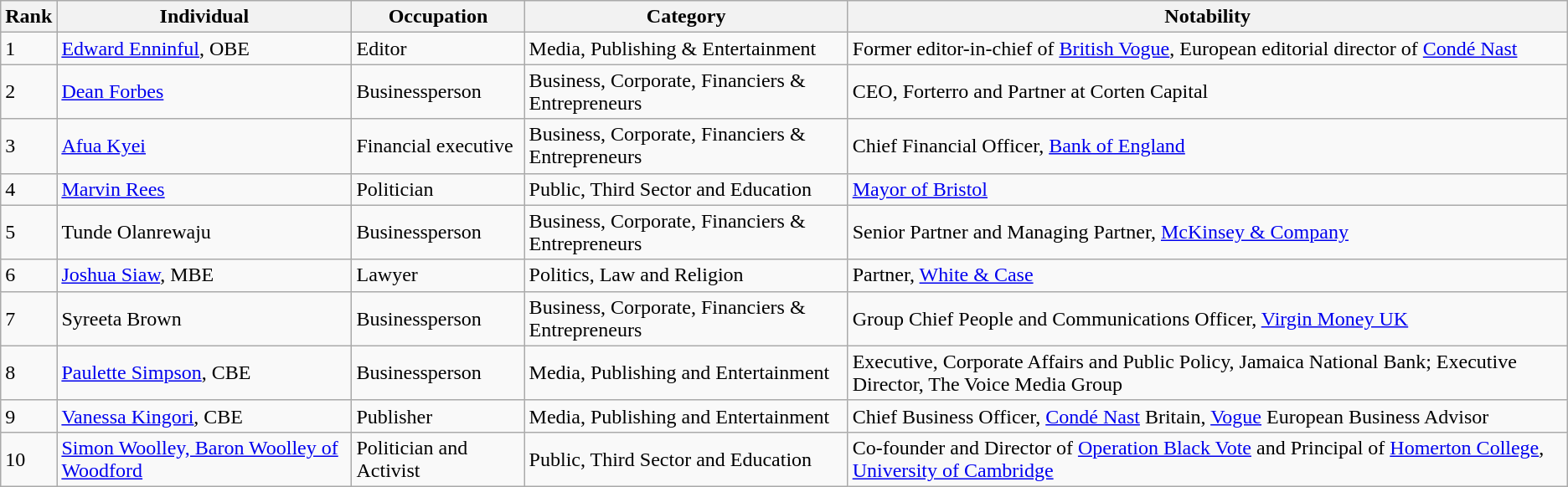<table class="wikitable sortable">
<tr>
<th>Rank</th>
<th>Individual</th>
<th>Occupation</th>
<th>Category</th>
<th>Notability</th>
</tr>
<tr>
<td>1</td>
<td><a href='#'>Edward Enninful</a>, OBE</td>
<td>Editor</td>
<td>Media, Publishing & Entertainment</td>
<td>Former editor-in-chief of <a href='#'>British Vogue</a>, European editorial director of <a href='#'>Condé Nast</a></td>
</tr>
<tr>
<td>2</td>
<td><a href='#'>Dean Forbes</a></td>
<td>Businessperson</td>
<td>Business, Corporate, Financiers & Entrepreneurs</td>
<td>CEO, Forterro and Partner at Corten Capital</td>
</tr>
<tr>
<td>3</td>
<td><a href='#'>Afua Kyei</a></td>
<td>Financial executive</td>
<td>Business, Corporate, Financiers & Entrepreneurs</td>
<td>Chief Financial Officer, <a href='#'>Bank of England</a></td>
</tr>
<tr>
<td>4</td>
<td><a href='#'>Marvin Rees</a></td>
<td>Politician</td>
<td>Public, Third Sector and Education</td>
<td><a href='#'>Mayor of Bristol</a></td>
</tr>
<tr>
<td>5</td>
<td>Tunde Olanrewaju</td>
<td>Businessperson</td>
<td>Business, Corporate, Financiers & Entrepreneurs</td>
<td>Senior Partner and Managing Partner, <a href='#'>McKinsey & Company</a></td>
</tr>
<tr>
<td>6</td>
<td><a href='#'>Joshua Siaw</a>, MBE</td>
<td>Lawyer</td>
<td>Politics, Law and Religion</td>
<td>Partner, <a href='#'>White & Case</a></td>
</tr>
<tr>
<td>7</td>
<td>Syreeta Brown</td>
<td>Businessperson</td>
<td>Business, Corporate, Financiers & Entrepreneurs</td>
<td>Group Chief People and Communications Officer, <a href='#'>Virgin Money UK</a></td>
</tr>
<tr>
<td>8</td>
<td><a href='#'>Paulette Simpson</a>, CBE</td>
<td>Businessperson</td>
<td>Media, Publishing and Entertainment</td>
<td>Executive, Corporate Affairs and Public Policy, Jamaica National Bank; Executive Director, The Voice Media Group</td>
</tr>
<tr>
<td>9</td>
<td><a href='#'>Vanessa Kingori</a>, CBE</td>
<td>Publisher</td>
<td>Media, Publishing and Entertainment</td>
<td>Chief Business Officer, <a href='#'>Condé Nast</a> Britain, <a href='#'>Vogue</a> European Business Advisor</td>
</tr>
<tr>
<td>10</td>
<td><a href='#'>Simon Woolley, Baron Woolley of Woodford</a></td>
<td>Politician and Activist</td>
<td>Public, Third Sector and Education</td>
<td>Co-founder and Director of <a href='#'>Operation Black Vote</a> and Principal of <a href='#'>Homerton College</a>, <a href='#'>University of Cambridge</a></td>
</tr>
</table>
